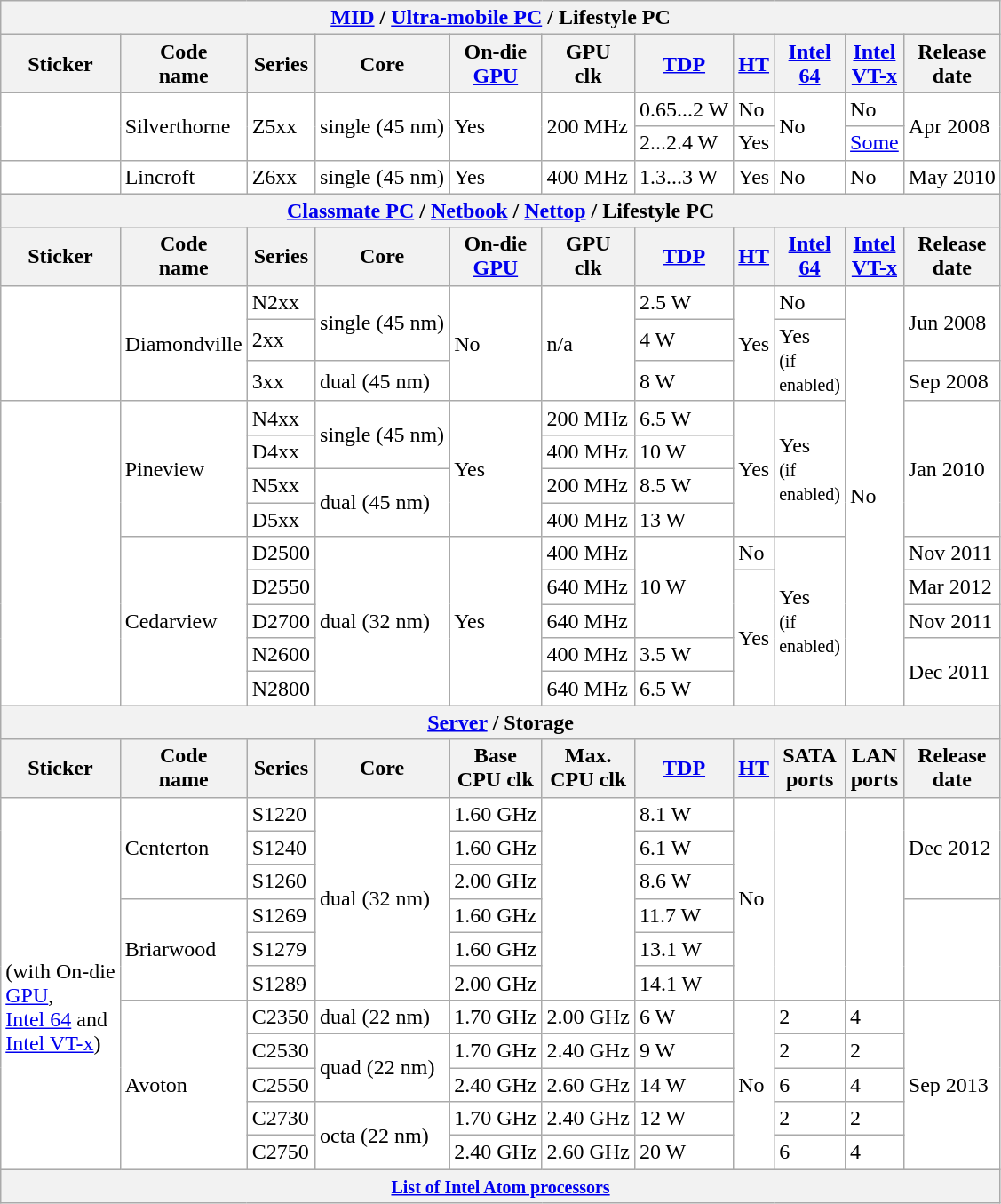<table class="wikitable">
<tr style="background:white">
<th colspan="12"><a href='#'>MID</a> / <a href='#'>Ultra-mobile PC</a> / Lifestyle PC</th>
</tr>
<tr>
<th>Sticker</th>
<th>Code<br>name</th>
<th>Series</th>
<th>Core</th>
<th>On-die<br><a href='#'>GPU</a></th>
<th>GPU<br>clk</th>
<th><a href='#'>TDP</a></th>
<th><a href='#'>HT</a></th>
<th><a href='#'>Intel<br>64</a></th>
<th><a href='#'>Intel<br>VT-x</a></th>
<th>Release<br>date</th>
</tr>
<tr style="background:white">
<td rowspan=2></td>
<td rowspan=2>Silverthorne</td>
<td rowspan=2>Z5xx</td>
<td rowspan=2>single (45 nm)</td>
<td rowspan=2>Yes</td>
<td rowspan=2>200 MHz</td>
<td>0.65...2 W</td>
<td>No</td>
<td rowspan=2>No</td>
<td>No</td>
<td rowspan=2>Apr 2008</td>
</tr>
<tr style="background:white">
<td>2...2.4 W</td>
<td>Yes</td>
<td><a href='#'>Some</a></td>
</tr>
<tr style="background:white">
<td></td>
<td>Lincroft</td>
<td>Z6xx</td>
<td>single (45 nm)</td>
<td>Yes</td>
<td>400 MHz</td>
<td>1.3...3 W</td>
<td>Yes</td>
<td>No</td>
<td>No</td>
<td>May 2010</td>
</tr>
<tr>
<th colspan="12"><a href='#'>Classmate PC</a> / <a href='#'>Netbook</a> / <a href='#'>Nettop</a> / Lifestyle PC</th>
</tr>
<tr>
<th>Sticker</th>
<th>Code<br>name</th>
<th>Series</th>
<th>Core</th>
<th>On-die<br><a href='#'>GPU</a></th>
<th>GPU<br>clk</th>
<th><a href='#'>TDP</a></th>
<th><a href='#'>HT</a></th>
<th><a href='#'>Intel<br>64</a></th>
<th><a href='#'>Intel<br>VT-x</a></th>
<th>Release<br>date</th>
</tr>
<tr style="background:white">
<td rowspan=3></td>
<td rowspan=3>Diamondville</td>
<td>N2xx</td>
<td rowspan=2>single (45 nm)</td>
<td rowspan=3>No</td>
<td rowspan=3>n/a</td>
<td>2.5 W</td>
<td rowspan=3>Yes</td>
<td>No</td>
<td rowspan=12>No</td>
<td rowspan=2>Jun 2008</td>
</tr>
<tr style="background:white">
<td>2xx</td>
<td>4 W</td>
<td rowspan=2>Yes <br><small>(if<br>enabled)</small></td>
</tr>
<tr style="background:white">
<td>3xx</td>
<td>dual (45 nm)</td>
<td>8 W</td>
<td>Sep 2008</td>
</tr>
<tr style="background:white">
<td rowspan=9></td>
<td rowspan=4>Pineview</td>
<td>N4xx</td>
<td rowspan=2>single (45 nm)</td>
<td rowspan=4>Yes</td>
<td>200 MHz</td>
<td>6.5 W</td>
<td rowspan=4>Yes</td>
<td rowspan=4>Yes <br><small>(if<br>enabled)</small></td>
<td rowspan=4>Jan 2010</td>
</tr>
<tr style="background:white">
<td>D4xx</td>
<td>400 MHz</td>
<td>10 W</td>
</tr>
<tr style="background:white">
<td>N5xx</td>
<td rowspan=2>dual (45 nm)</td>
<td>200 MHz</td>
<td>8.5 W</td>
</tr>
<tr style="background:white">
<td>D5xx</td>
<td>400 MHz</td>
<td>13 W</td>
</tr>
<tr style="background:white">
<td rowspan=5>Cedarview</td>
<td>D2500</td>
<td rowspan=5>dual (32 nm)</td>
<td rowspan=5>Yes</td>
<td>400 MHz</td>
<td rowspan=3>10 W</td>
<td>No</td>
<td rowspan=5>Yes <br><small>(if<br>enabled)</small></td>
<td rowspan=1>Nov 2011</td>
</tr>
<tr style="background:white">
<td>D2550</td>
<td>640 MHz</td>
<td rowspan=4>Yes</td>
<td rowspan=1>Mar 2012</td>
</tr>
<tr style="background:white">
<td>D2700</td>
<td>640 MHz</td>
<td rowspan=1>Nov 2011</td>
</tr>
<tr style="background:white">
<td>N2600</td>
<td>400 MHz</td>
<td>3.5 W</td>
<td rowspan=2>Dec 2011</td>
</tr>
<tr style="background:white">
<td>N2800</td>
<td>640 MHz</td>
<td>6.5 W</td>
</tr>
<tr>
<th colspan=12><a href='#'>Server</a> / Storage</th>
</tr>
<tr>
<th>Sticker</th>
<th>Code<br>name</th>
<th>Series</th>
<th>Core</th>
<th>Base<br>CPU clk</th>
<th>Max.<br>CPU clk</th>
<th><a href='#'>TDP</a></th>
<th><a href='#'>HT</a></th>
<th>SATA<br>ports</th>
<th>LAN<br>ports</th>
<th>Release<br>date</th>
</tr>
<tr style="background:white">
<td rowspan=11><br><br>(with On-die<br><a href='#'>GPU</a>,<br><a href='#'>Intel 64</a> and<br> <a href='#'>Intel VT-x</a>)</td>
<td rowspan=3>Centerton</td>
<td>S1220</td>
<td rowspan=6>dual (32 nm)</td>
<td>1.60 GHz</td>
<td rowspan=6></td>
<td>8.1 W</td>
<td rowspan=6>No</td>
<td rowspan=6></td>
<td rowspan=6></td>
<td rowspan=3>Dec 2012</td>
</tr>
<tr style="background:white">
<td>S1240</td>
<td>1.60 GHz</td>
<td>6.1 W</td>
</tr>
<tr style="background:white">
<td>S1260</td>
<td>2.00 GHz</td>
<td>8.6 W</td>
</tr>
<tr style="background:white">
<td rowspan=3>Briarwood</td>
<td>S1269</td>
<td>1.60 GHz</td>
<td>11.7 W</td>
<td rowspan=3></td>
</tr>
<tr style="background:white">
<td>S1279</td>
<td>1.60 GHz</td>
<td>13.1 W</td>
</tr>
<tr style="background:white">
<td>S1289</td>
<td>2.00 GHz</td>
<td>14.1 W</td>
</tr>
<tr style="background:white">
<td rowspan=5>Avoton</td>
<td>C2350</td>
<td rowspan=1>dual (22 nm)</td>
<td>1.70 GHz</td>
<td>2.00 GHz</td>
<td>6 W</td>
<td rowspan=5>No</td>
<td>2</td>
<td>4</td>
<td rowspan=5>Sep 2013</td>
</tr>
<tr style="background:white">
<td>C2530</td>
<td rowspan=2>quad (22 nm)</td>
<td>1.70 GHz</td>
<td>2.40 GHz</td>
<td>9 W</td>
<td>2</td>
<td>2</td>
</tr>
<tr style="background:white">
<td>C2550</td>
<td>2.40 GHz</td>
<td>2.60 GHz</td>
<td>14 W</td>
<td>6</td>
<td>4</td>
</tr>
<tr style="background:white">
<td>C2730</td>
<td rowspan=2>octa (22 nm)</td>
<td>1.70 GHz</td>
<td>2.40 GHz</td>
<td>12 W</td>
<td>2</td>
<td>2</td>
</tr>
<tr style="background:white">
<td>C2750</td>
<td>2.40 GHz</td>
<td>2.60 GHz</td>
<td>20 W</td>
<td>6</td>
<td>4</td>
</tr>
<tr>
<th colspan=12><small><a href='#'>List of Intel Atom processors</a></small></th>
</tr>
</table>
